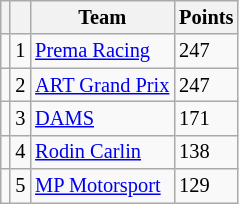<table class="wikitable" style="font-size: 85%;">
<tr>
<th></th>
<th></th>
<th>Team</th>
<th>Points</th>
</tr>
<tr>
<td align="left"></td>
<td align="center">1</td>
<td> <a href='#'>Prema Racing</a></td>
<td>247</td>
</tr>
<tr>
<td align="left"></td>
<td align="center">2</td>
<td> <a href='#'>ART Grand Prix</a></td>
<td>247</td>
</tr>
<tr>
<td align="left"></td>
<td align="center">3</td>
<td> <a href='#'>DAMS</a></td>
<td>171</td>
</tr>
<tr>
<td align="left"></td>
<td align="center">4</td>
<td> <a href='#'>Rodin Carlin</a></td>
<td>138</td>
</tr>
<tr>
<td align="left"></td>
<td align="center">5</td>
<td> <a href='#'>MP Motorsport</a></td>
<td>129</td>
</tr>
</table>
